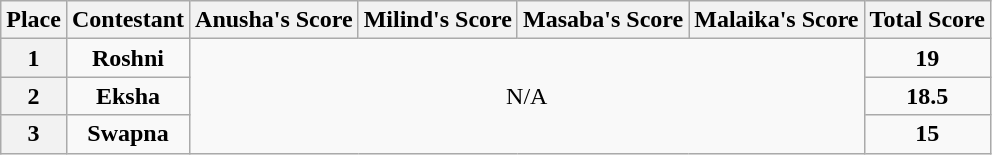<table class="wikitable" style="text-align:center">
<tr>
<th>Place</th>
<th>Contestant</th>
<th scope="col">Anusha's Score</th>
<th>Milind's Score</th>
<th>Masaba's Score</th>
<th>Malaika's Score</th>
<th>Total Score</th>
</tr>
<tr>
<th>1</th>
<td><strong>Roshni</strong></td>
<td colspan="4" rowspan="3">N/A</td>
<td><strong>19</strong></td>
</tr>
<tr>
<th>2</th>
<td><strong>Eksha</strong></td>
<td><strong>18.5</strong></td>
</tr>
<tr>
<th>3</th>
<td><strong>Swapna</strong></td>
<td><strong>15</strong></td>
</tr>
</table>
